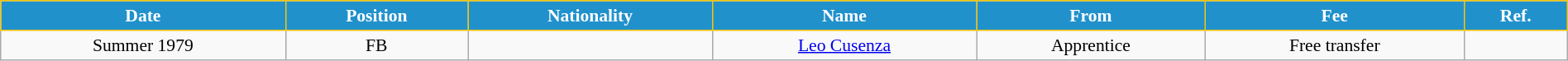<table class="wikitable" style="text-align:center; font-size:90%; width:100%;">
<tr>
<th style="background:#2191CC; color:white; border:1px solid #F7C408; text-align:center;">Date</th>
<th style="background:#2191CC; color:white; border:1px solid #F7C408; text-align:center;">Position</th>
<th style="background:#2191CC; color:white; border:1px solid #F7C408; text-align:center;">Nationality</th>
<th style="background:#2191CC; color:white; border:1px solid #F7C408; text-align:center;">Name</th>
<th style="background:#2191CC; color:white; border:1px solid #F7C408; text-align:center;">From</th>
<th style="background:#2191CC; color:white; border:1px solid #F7C408; text-align:center;">Fee</th>
<th style="background:#2191CC; color:white; border:1px solid #F7C408; text-align:center;">Ref.</th>
</tr>
<tr>
<td>Summer 1979</td>
<td>FB</td>
<td></td>
<td><a href='#'>Leo Cusenza</a></td>
<td>Apprentice</td>
<td>Free transfer</td>
<td></td>
</tr>
</table>
